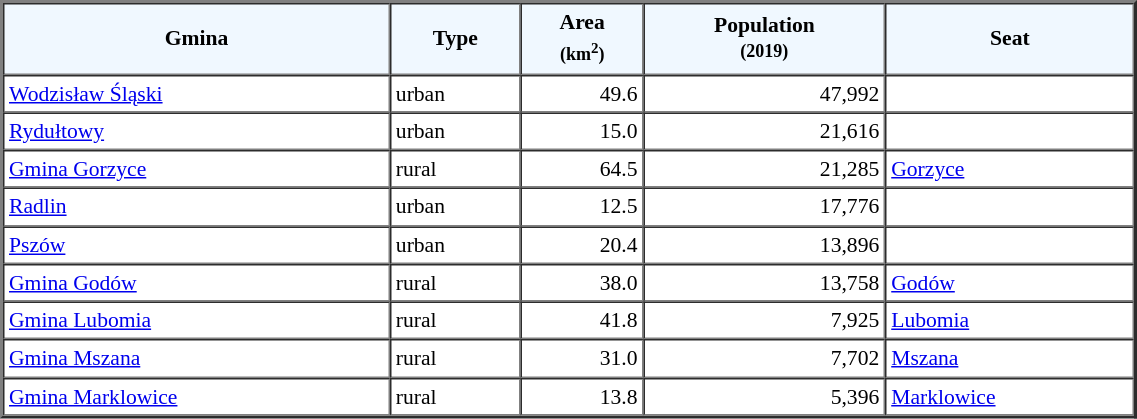<table width="60%" border="2" cellpadding="3" cellspacing="0" style="font-size:90%;line-height:120%;">
<tr bgcolor="F0F8FF">
<td style="text-align:center;"><strong>Gmina</strong></td>
<td style="text-align:center;"><strong>Type</strong></td>
<td style="text-align:center;"><strong>Area<br><small>(km<sup>2</sup>)</small></strong></td>
<td style="text-align:center;"><strong>Population<br><small>(2019)</small></strong></td>
<td style="text-align:center;"><strong>Seat</strong></td>
</tr>
<tr>
<td><a href='#'>Wodzisław Śląski</a></td>
<td>urban</td>
<td style="text-align:right;">49.6</td>
<td style="text-align:right;">47,992</td>
<td> </td>
</tr>
<tr>
<td><a href='#'>Rydułtowy</a></td>
<td>urban</td>
<td style="text-align:right;">15.0</td>
<td style="text-align:right;">21,616</td>
<td> </td>
</tr>
<tr>
<td><a href='#'>Gmina Gorzyce</a></td>
<td>rural</td>
<td style="text-align:right;">64.5</td>
<td style="text-align:right;">21,285</td>
<td><a href='#'>Gorzyce</a></td>
</tr>
<tr>
<td><a href='#'>Radlin</a></td>
<td>urban</td>
<td style="text-align:right;">12.5</td>
<td style="text-align:right;">17,776</td>
<td> </td>
</tr>
<tr>
<td><a href='#'>Pszów</a></td>
<td>urban</td>
<td style="text-align:right;">20.4</td>
<td style="text-align:right;">13,896</td>
<td> </td>
</tr>
<tr>
<td><a href='#'>Gmina Godów</a></td>
<td>rural</td>
<td style="text-align:right;">38.0</td>
<td style="text-align:right;">13,758</td>
<td><a href='#'>Godów</a></td>
</tr>
<tr>
<td><a href='#'>Gmina Lubomia</a></td>
<td>rural</td>
<td style="text-align:right;">41.8</td>
<td style="text-align:right;">7,925</td>
<td><a href='#'>Lubomia</a></td>
</tr>
<tr>
<td><a href='#'>Gmina Mszana</a></td>
<td>rural</td>
<td style="text-align:right;">31.0</td>
<td style="text-align:right;">7,702</td>
<td><a href='#'>Mszana</a></td>
</tr>
<tr>
<td><a href='#'>Gmina Marklowice</a></td>
<td>rural</td>
<td style="text-align:right;">13.8</td>
<td style="text-align:right;">5,396</td>
<td><a href='#'>Marklowice</a></td>
</tr>
<tr>
</tr>
</table>
